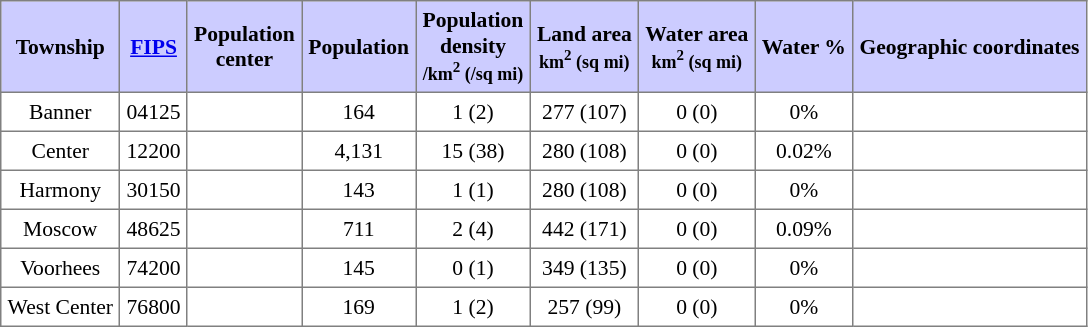<table class="toccolours" border=1 cellspacing=0 cellpadding=4 style="text-align:center; border-collapse:collapse; font-size:90%;">
<tr style="background:#ccccff">
<th>Township</th>
<th><a href='#'>FIPS</a></th>
<th>Population<br>center</th>
<th>Population</th>
<th>Population<br>density<br><small>/km<sup>2</sup> (/sq mi)</small></th>
<th>Land area<br><small>km<sup>2</sup> (sq mi)</small></th>
<th>Water area<br><small>km<sup>2</sup> (sq mi)</small></th>
<th>Water %</th>
<th>Geographic coordinates</th>
</tr>
<tr>
<td>Banner</td>
<td>04125</td>
<td></td>
<td>164</td>
<td>1 (2)</td>
<td>277 (107)</td>
<td>0 (0)</td>
<td>0%</td>
<td></td>
</tr>
<tr>
<td>Center</td>
<td>12200</td>
<td></td>
<td>4,131</td>
<td>15 (38)</td>
<td>280 (108)</td>
<td>0 (0)</td>
<td>0.02%</td>
<td></td>
</tr>
<tr>
<td>Harmony</td>
<td>30150</td>
<td></td>
<td>143</td>
<td>1 (1)</td>
<td>280 (108)</td>
<td>0 (0)</td>
<td>0%</td>
<td></td>
</tr>
<tr>
<td>Moscow</td>
<td>48625</td>
<td></td>
<td>711</td>
<td>2 (4)</td>
<td>442 (171)</td>
<td>0 (0)</td>
<td>0.09%</td>
<td></td>
</tr>
<tr>
<td>Voorhees</td>
<td>74200</td>
<td></td>
<td>145</td>
<td>0 (1)</td>
<td>349 (135)</td>
<td>0 (0)</td>
<td>0%</td>
<td></td>
</tr>
<tr>
<td>West Center</td>
<td>76800</td>
<td></td>
<td>169</td>
<td>1 (2)</td>
<td>257 (99)</td>
<td>0 (0)</td>
<td>0%</td>
<td></td>
</tr>
</table>
